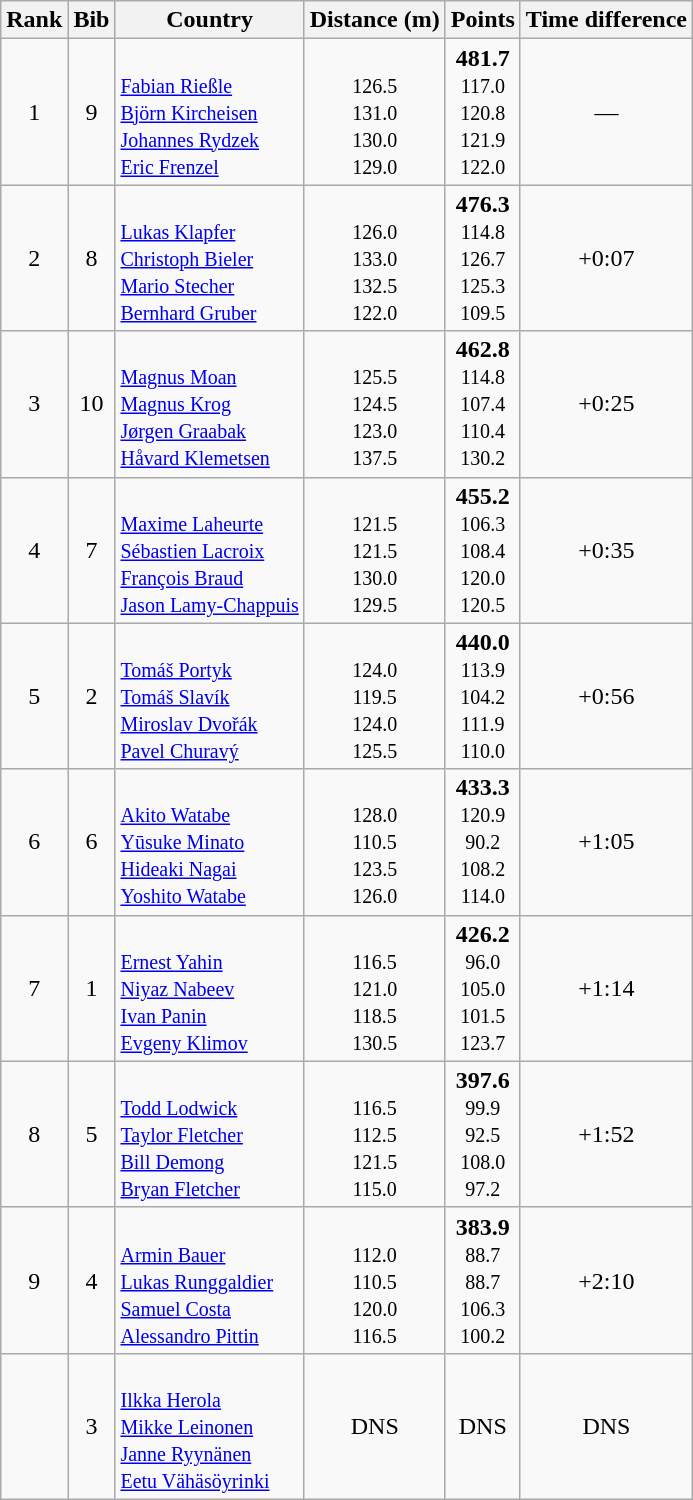<table class="wikitable sortable" style="text-align:center">
<tr>
<th>Rank</th>
<th>Bib</th>
<th>Country</th>
<th>Distance (m)</th>
<th>Points</th>
<th>Time difference</th>
</tr>
<tr>
<td>1</td>
<td>9</td>
<td align="left"><br><small><a href='#'>Fabian Rießle</a><br><a href='#'>Björn Kircheisen</a><br><a href='#'>Johannes Rydzek</a><br><a href='#'>Eric Frenzel</a></small></td>
<td><br><small>126.5<br>131.0<br>130.0<br>129.0</small></td>
<td><strong>481.7</strong><br><small>117.0<br>120.8<br>121.9<br>122.0</small></td>
<td>—</td>
</tr>
<tr>
<td>2</td>
<td>8</td>
<td align="left"><br><small><a href='#'>Lukas Klapfer</a><br><a href='#'>Christoph Bieler</a><br><a href='#'>Mario Stecher</a><br><a href='#'>Bernhard Gruber</a></small></td>
<td><br><small>126.0<br>133.0<br>132.5<br>122.0</small></td>
<td><strong>476.3</strong><br><small>114.8<br>126.7<br>125.3<br>109.5</small></td>
<td>+0:07</td>
</tr>
<tr>
<td>3</td>
<td>10</td>
<td align="left"><br><small><a href='#'>Magnus Moan</a><br><a href='#'>Magnus Krog</a><br><a href='#'>Jørgen Graabak</a><br><a href='#'>Håvard Klemetsen</a></small></td>
<td><br><small>125.5<br>124.5<br>123.0<br>137.5</small></td>
<td><strong>462.8</strong><br><small>114.8<br>107.4<br>110.4<br>130.2</small></td>
<td>+0:25</td>
</tr>
<tr>
<td>4</td>
<td>7</td>
<td align="left"><br><small><a href='#'>Maxime Laheurte</a><br><a href='#'>Sébastien Lacroix</a><br><a href='#'>François Braud</a><br><a href='#'>Jason Lamy-Chappuis</a></small></td>
<td><br><small>121.5<br>121.5<br>130.0<br>129.5</small></td>
<td><strong>455.2</strong><br><small>106.3<br>108.4<br>120.0<br>120.5</small></td>
<td>+0:35</td>
</tr>
<tr>
<td>5</td>
<td>2</td>
<td align="left"><br><small><a href='#'>Tomáš Portyk</a><br><a href='#'>Tomáš Slavík</a><br><a href='#'>Miroslav Dvořák</a><br><a href='#'>Pavel Churavý</a></small></td>
<td><br><small>124.0<br>119.5<br>124.0<br>125.5</small></td>
<td><strong>440.0</strong><br><small>113.9<br>104.2<br>111.9<br>110.0</small></td>
<td>+0:56</td>
</tr>
<tr>
<td>6</td>
<td>6</td>
<td align="left"><br><small><a href='#'>Akito Watabe</a><br><a href='#'>Yūsuke Minato</a><br><a href='#'>Hideaki Nagai</a><br><a href='#'>Yoshito Watabe</a></small></td>
<td><br><small>128.0<br>110.5<br>123.5<br>126.0</small></td>
<td><strong>433.3</strong><br><small>120.9<br>90.2<br>108.2<br>114.0</small></td>
<td>+1:05</td>
</tr>
<tr>
<td>7</td>
<td>1</td>
<td align="left"><br><small><a href='#'>Ernest Yahin</a><br><a href='#'>Niyaz Nabeev</a><br><a href='#'>Ivan Panin</a><br><a href='#'>Evgeny Klimov</a></small></td>
<td><br><small>116.5<br>121.0<br>118.5<br>130.5</small></td>
<td><strong>426.2</strong><br><small>96.0<br>105.0<br>101.5<br>123.7</small></td>
<td>+1:14</td>
</tr>
<tr>
<td>8</td>
<td>5</td>
<td align="left"><br><small><a href='#'>Todd Lodwick</a><br><a href='#'>Taylor Fletcher</a><br><a href='#'>Bill Demong</a><br><a href='#'>Bryan Fletcher</a></small></td>
<td><br><small>116.5<br>112.5<br>121.5<br>115.0</small></td>
<td><strong>397.6</strong><br><small>99.9<br>92.5<br>108.0<br>97.2</small></td>
<td>+1:52</td>
</tr>
<tr>
<td>9</td>
<td>4</td>
<td align="left"><br><small><a href='#'>Armin Bauer</a><br><a href='#'>Lukas Runggaldier</a><br><a href='#'>Samuel Costa</a><br><a href='#'>Alessandro Pittin</a></small></td>
<td><br><small>112.0<br>110.5<br>120.0<br>116.5</small></td>
<td><strong>383.9</strong><br><small>88.7<br>88.7<br>106.3<br>100.2</small></td>
<td>+2:10</td>
</tr>
<tr>
<td></td>
<td>3</td>
<td align="left"><br><small><a href='#'>Ilkka Herola</a><br><a href='#'>Mikke Leinonen</a><br><a href='#'>Janne Ryynänen</a><br><a href='#'>Eetu Vähäsöyrinki</a></small></td>
<td>DNS</td>
<td>DNS</td>
<td>DNS</td>
</tr>
</table>
